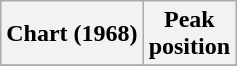<table class="wikitable plainrowheaders" style="text-align:center">
<tr>
<th scope="col">Chart (1968)</th>
<th scope="col">Peak<br>position</th>
</tr>
<tr>
</tr>
</table>
